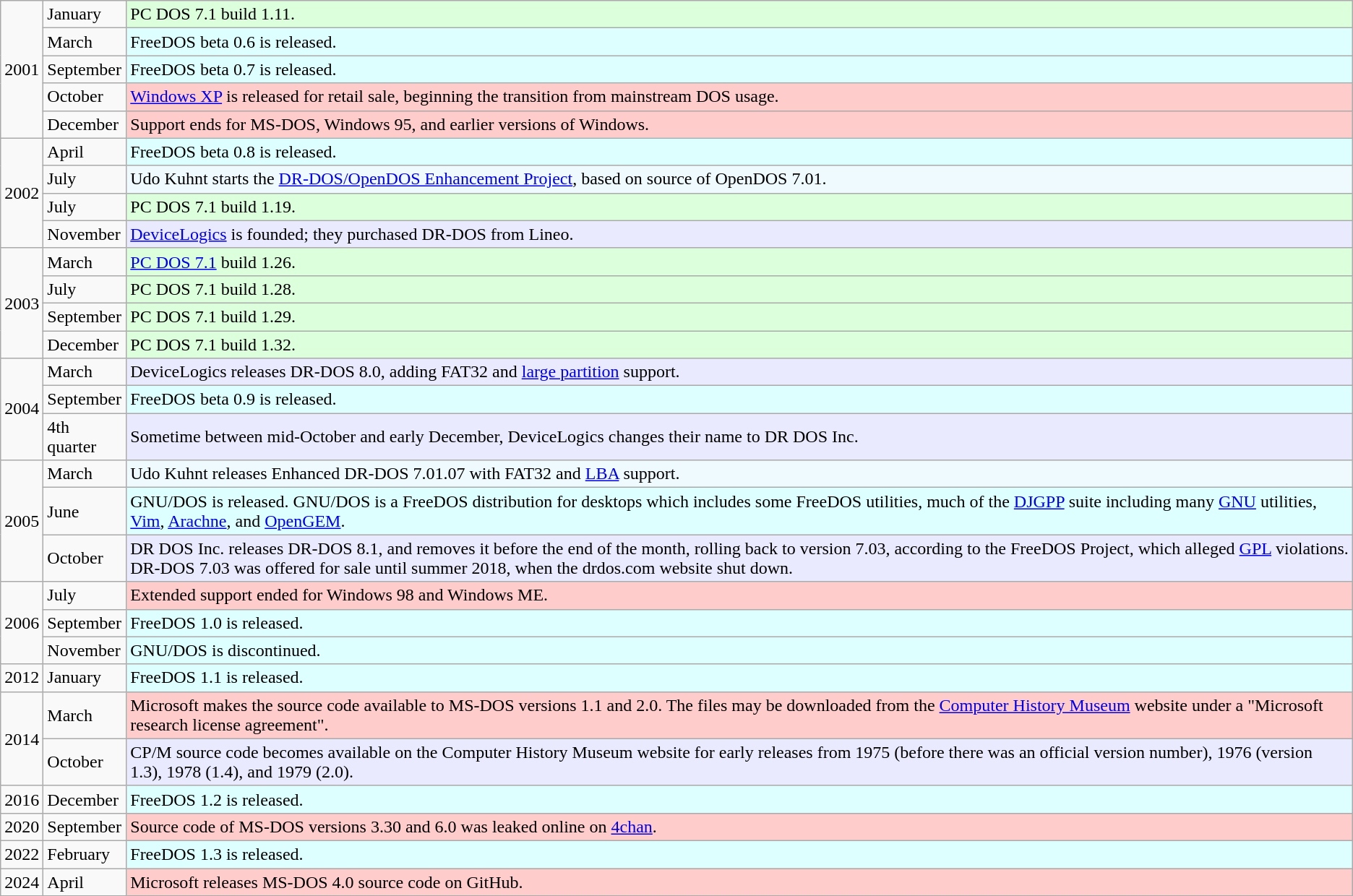<table class="wikitable">
<tr>
<td rowspan=5>2001</td>
<td>January</td>
<td style="background: #dcffdc;">PC DOS 7.1 build 1.11.</td>
</tr>
<tr>
<td>March</td>
<td style="background: #ddffff;">FreeDOS beta 0.6 is released.</td>
</tr>
<tr>
<td>September</td>
<td style="background: #ddffff;">FreeDOS beta 0.7 is released.</td>
</tr>
<tr>
<td>October</td>
<td style="background: #ffcccc;"><a href='#'>Windows XP</a> is released for retail sale, beginning the transition from mainstream DOS usage.</td>
</tr>
<tr>
<td>December</td>
<td style="background: #ffcccc;">Support ends for MS-DOS, Windows 95, and earlier versions of Windows.</td>
</tr>
<tr>
<td rowspan=4>2002</td>
<td>April</td>
<td style="background: #ddffff;">FreeDOS beta 0.8 is released.</td>
</tr>
<tr>
<td>July</td>
<td style="background: #effaff;">Udo Kuhnt starts the <a href='#'>DR-DOS/OpenDOS Enhancement Project</a>, based on source of OpenDOS 7.01.</td>
</tr>
<tr>
<td>July</td>
<td style="background: #dcffdc;">PC DOS 7.1 build 1.19.</td>
</tr>
<tr>
<td>November</td>
<td style="background: #eaeaff;"><a href='#'>DeviceLogics</a> is founded; they purchased DR-DOS from Lineo.</td>
</tr>
<tr>
<td rowspan=4>2003</td>
<td>March</td>
<td style="background: #dcffdc;"><a href='#'>PC DOS 7.1</a> build 1.26.</td>
</tr>
<tr>
<td>July</td>
<td style="background: #dcffdc;">PC DOS 7.1 build 1.28.</td>
</tr>
<tr>
<td>September</td>
<td style="background: #dcffdc;">PC DOS 7.1 build 1.29.</td>
</tr>
<tr>
<td>December</td>
<td style="background: #dcffdc;">PC DOS 7.1 build 1.32.</td>
</tr>
<tr>
<td rowspan=3>2004</td>
<td>March</td>
<td style="background: #eaeaff;">DeviceLogics releases DR-DOS 8.0, adding FAT32 and <a href='#'>large partition</a> support.</td>
</tr>
<tr>
<td>September</td>
<td style="background: #ddffff;">FreeDOS beta 0.9 is released.</td>
</tr>
<tr>
<td>4th quarter</td>
<td style="background: #eaeaff;">Sometime between mid-October and early December, DeviceLogics changes their name to DR DOS Inc.</td>
</tr>
<tr>
<td rowspan=3>2005</td>
<td>March</td>
<td style="background: #effaff;">Udo Kuhnt releases Enhanced DR-DOS 7.01.07 with FAT32 and <a href='#'>LBA</a> support.</td>
</tr>
<tr>
<td>June</td>
<td style="background: #ddffff;">GNU/DOS is released. GNU/DOS is a FreeDOS distribution for desktops which includes some FreeDOS utilities, much of the <a href='#'>DJGPP</a> suite including many <a href='#'>GNU</a> utilities, <a href='#'>Vim</a>, <a href='#'>Arachne</a>, and <a href='#'>OpenGEM</a>.</td>
</tr>
<tr>
<td>October</td>
<td style="background: #eaeaff;">DR DOS Inc. releases DR-DOS 8.1, and removes it before the end of the month, rolling back to version 7.03, according to the FreeDOS Project, which alleged <a href='#'>GPL</a> violations. DR-DOS 7.03 was offered for sale until summer 2018, when the drdos.com website shut down.</td>
</tr>
<tr>
<td rowspan=3>2006</td>
<td>July</td>
<td style="background: #ffcccc;">Extended support ended for Windows 98 and Windows ME.</td>
</tr>
<tr>
<td>September</td>
<td style="background: #ddffff;">FreeDOS 1.0 is released.</td>
</tr>
<tr>
<td>November</td>
<td style="background: #ddffff;">GNU/DOS is discontinued.</td>
</tr>
<tr>
<td>2012</td>
<td>January</td>
<td style="background: #ddffff;">FreeDOS 1.1 is released.</td>
</tr>
<tr>
<td rowspan=2>2014</td>
<td>March</td>
<td style="background: #ffcccc;">Microsoft makes the source code available to MS-DOS versions 1.1 and 2.0. The files may be downloaded from the <a href='#'>Computer History Museum</a> website under a "Microsoft research license agreement".</td>
</tr>
<tr>
<td>October</td>
<td style="background: #eaeaff;">CP/M source code becomes available on the Computer History Museum website for early releases from 1975 (before there was an official version number), 1976 (version 1.3), 1978 (1.4), and 1979 (2.0).</td>
</tr>
<tr>
<td>2016</td>
<td>December</td>
<td style="background: #ddffff;">FreeDOS 1.2 is released.</td>
</tr>
<tr>
<td>2020</td>
<td>September</td>
<td style="background: #ffcccc;">Source code of MS-DOS versions 3.30 and 6.0 was leaked online on <a href='#'>4chan</a>.</td>
</tr>
<tr>
<td>2022</td>
<td>February</td>
<td style="background: #ddffff;">FreeDOS 1.3 is released.</td>
</tr>
<tr>
<td>2024</td>
<td>April</td>
<td style="background: #ffcccc;">Microsoft releases MS-DOS 4.0 source code on GitHub.</td>
</tr>
</table>
